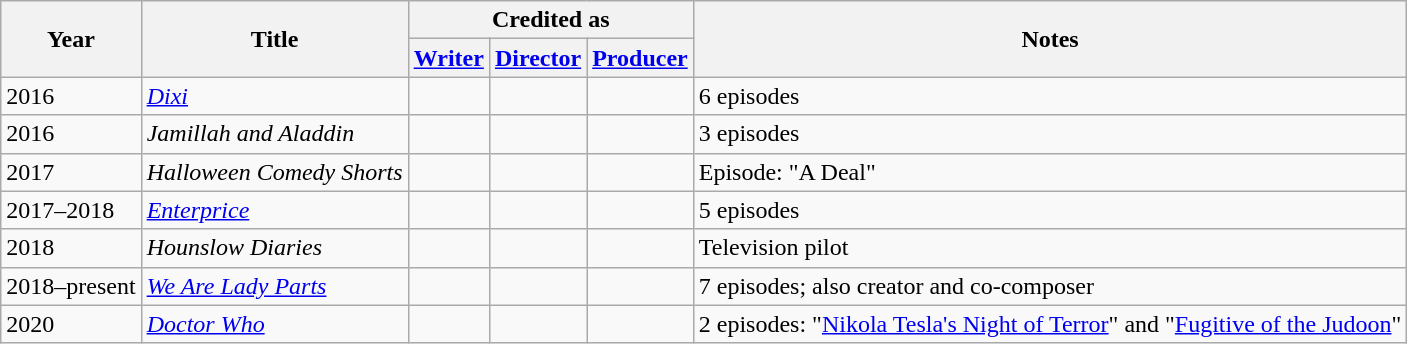<table class="wikitable plainrowheaders">
<tr>
<th rowspan="2">Year</th>
<th rowspan="2">Title</th>
<th colspan="3">Credited as</th>
<th rowspan="2">Notes</th>
</tr>
<tr>
<th><a href='#'>Writer</a></th>
<th><a href='#'>Director</a></th>
<th><a href='#'>Producer</a></th>
</tr>
<tr>
<td>2016</td>
<td><em><a href='#'>Dixi</a></em></td>
<td></td>
<td></td>
<td></td>
<td>6 episodes</td>
</tr>
<tr>
<td>2016</td>
<td><em>Jamillah and Aladdin</em></td>
<td></td>
<td></td>
<td></td>
<td>3 episodes</td>
</tr>
<tr>
<td>2017</td>
<td><em>Halloween Comedy Shorts</em></td>
<td></td>
<td></td>
<td></td>
<td>Episode: "A Deal"</td>
</tr>
<tr>
<td>2017–2018</td>
<td><em><a href='#'>Enterprice</a></em></td>
<td></td>
<td></td>
<td></td>
<td>5 episodes</td>
</tr>
<tr>
<td>2018</td>
<td><em>Hounslow Diaries</em></td>
<td></td>
<td></td>
<td></td>
<td>Television pilot</td>
</tr>
<tr>
<td>2018–present</td>
<td><em><a href='#'>We Are Lady Parts</a></em></td>
<td></td>
<td></td>
<td></td>
<td>7 episodes; also creator and co-composer</td>
</tr>
<tr>
<td>2020</td>
<td><em><a href='#'>Doctor Who</a></em></td>
<td></td>
<td></td>
<td></td>
<td>2 episodes: "<a href='#'>Nikola Tesla's Night of Terror</a>" and "<a href='#'>Fugitive of the Judoon</a>"</td>
</tr>
</table>
